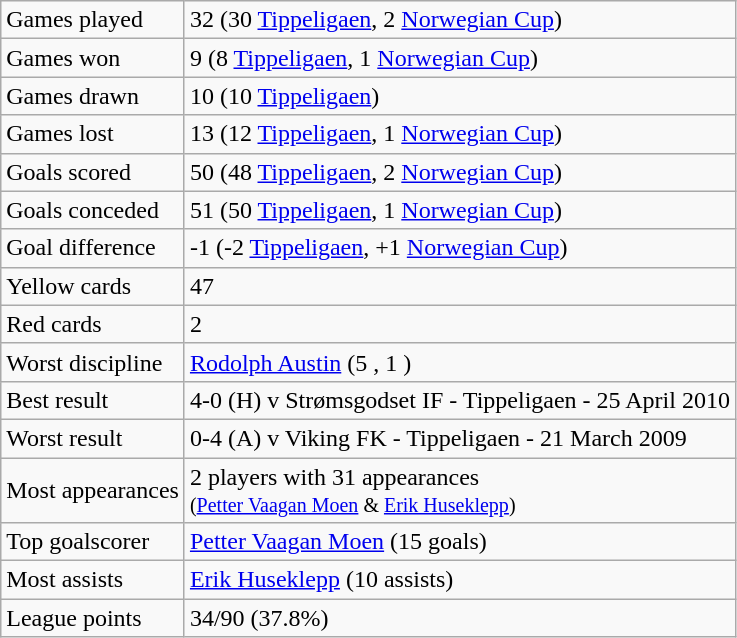<table class="wikitable">
<tr>
<td>Games played</td>
<td>32 (30 <a href='#'>Tippeligaen</a>, 2 <a href='#'>Norwegian Cup</a>)</td>
</tr>
<tr>
<td>Games won</td>
<td>9 (8 <a href='#'>Tippeligaen</a>, 1 <a href='#'>Norwegian Cup</a>)</td>
</tr>
<tr>
<td>Games drawn</td>
<td>10 (10 <a href='#'>Tippeligaen</a>)</td>
</tr>
<tr>
<td>Games lost</td>
<td>13 (12 <a href='#'>Tippeligaen</a>, 1 <a href='#'>Norwegian Cup</a>)</td>
</tr>
<tr>
<td>Goals scored</td>
<td>50 (48 <a href='#'>Tippeligaen</a>, 2 <a href='#'>Norwegian Cup</a>)</td>
</tr>
<tr>
<td>Goals conceded</td>
<td>51 (50 <a href='#'>Tippeligaen</a>, 1 <a href='#'>Norwegian Cup</a>)</td>
</tr>
<tr>
<td>Goal difference</td>
<td>-1 (-2 <a href='#'>Tippeligaen</a>, +1 <a href='#'>Norwegian Cup</a>)</td>
</tr>
<tr>
<td>Yellow cards</td>
<td>47</td>
</tr>
<tr>
<td>Red cards</td>
<td>2</td>
</tr>
<tr>
<td>Worst discipline</td>
<td> <a href='#'>Rodolph Austin</a>  (5 , 1 )</td>
</tr>
<tr>
<td>Best result</td>
<td>4-0 (H) v Strømsgodset IF - Tippeligaen - 25 April 2010</td>
</tr>
<tr>
<td>Worst result</td>
<td>0-4 (A) v Viking FK - Tippeligaen - 21 March 2009</td>
</tr>
<tr>
<td>Most appearances</td>
<td>2 players with 31 appearances<br><small>(<a href='#'>Petter Vaagan Moen</a> & <a href='#'>Erik Huseklepp</a>)</small></td>
</tr>
<tr>
<td>Top goalscorer</td>
<td> <a href='#'>Petter Vaagan Moen</a> (15 goals)</td>
</tr>
<tr>
<td>Most assists</td>
<td> <a href='#'>Erik Huseklepp</a> (10 assists)</td>
</tr>
<tr>
<td>League points</td>
<td>34/90 (37.8%)</td>
</tr>
</table>
